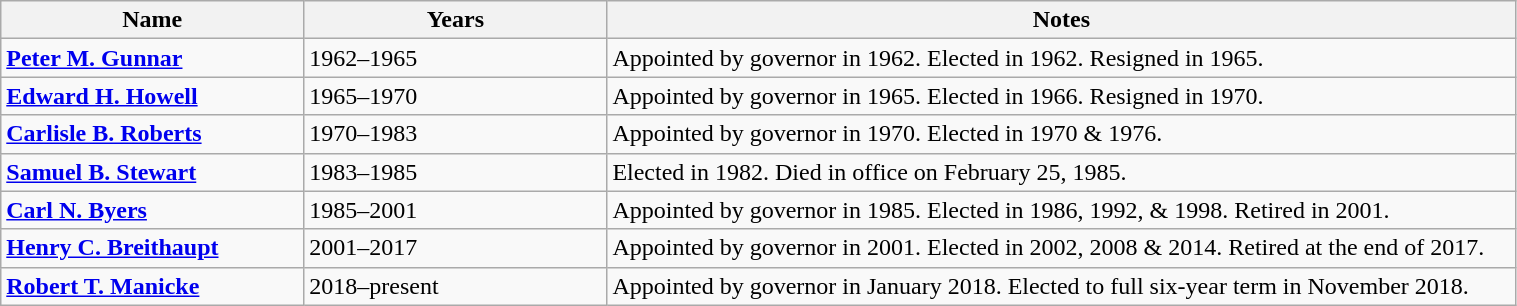<table class="wikitable sortable" style="width:80%">
<tr>
<th width="20%">Name</th>
<th width="20%">Years</th>
<th width="*%">Notes</th>
</tr>
<tr>
<td><strong><a href='#'>Peter M. Gunnar</a></strong></td>
<td>1962–1965</td>
<td>Appointed by governor in 1962. Elected in 1962. Resigned in 1965.</td>
</tr>
<tr>
<td><strong><a href='#'>Edward H. Howell</a></strong></td>
<td>1965–1970</td>
<td>Appointed by governor in 1965. Elected in 1966. Resigned in 1970.</td>
</tr>
<tr>
<td><strong><a href='#'>Carlisle B. Roberts</a></strong></td>
<td>1970–1983</td>
<td>Appointed by governor in 1970. Elected in 1970 & 1976.</td>
</tr>
<tr>
<td><strong><a href='#'>Samuel B. Stewart</a></strong></td>
<td>1983–1985</td>
<td>Elected in 1982. Died in office on February 25, 1985.</td>
</tr>
<tr>
<td><strong><a href='#'>Carl N. Byers</a></strong></td>
<td>1985–2001</td>
<td>Appointed by governor in 1985. Elected in 1986, 1992, & 1998. Retired in 2001.</td>
</tr>
<tr>
<td><strong><a href='#'>Henry C. Breithaupt</a></strong></td>
<td>2001–2017</td>
<td>Appointed by governor in 2001. Elected in 2002, 2008 & 2014. Retired at the end of 2017.</td>
</tr>
<tr>
<td><strong><a href='#'>Robert T. Manicke</a></strong></td>
<td>2018–present</td>
<td>Appointed by governor in January 2018. Elected to full six-year term in November 2018.</td>
</tr>
</table>
